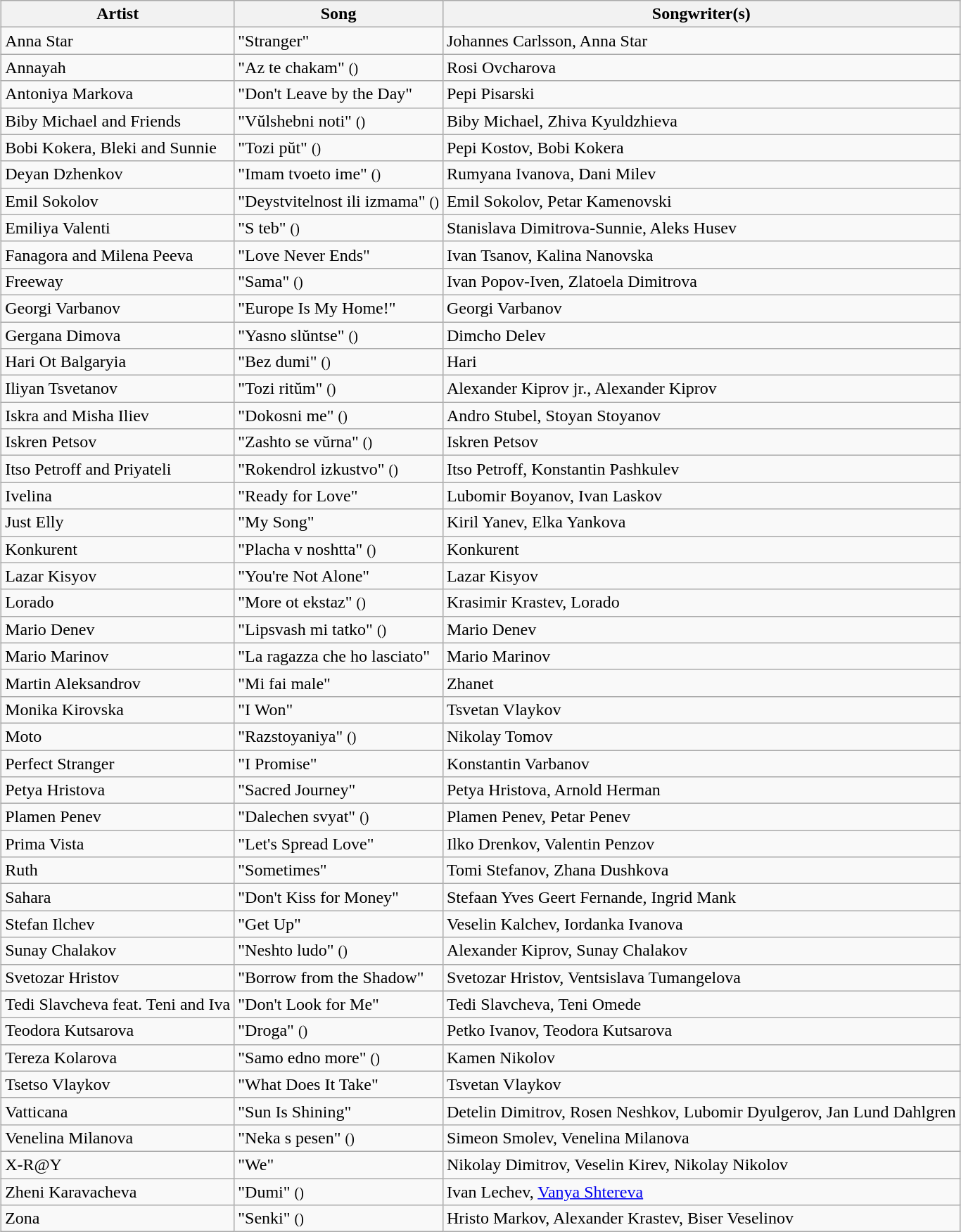<table class="sortable wikitable" style="margin: 1em auto 1em auto">
<tr>
<th>Artist</th>
<th>Song</th>
<th>Songwriter(s)</th>
</tr>
<tr>
<td>Anna Star</td>
<td>"Stranger"</td>
<td>Johannes Carlsson, Anna Star</td>
</tr>
<tr>
<td>Annayah</td>
<td>"Az te chakam" <small>()</small></td>
<td>Rosi Ovcharova</td>
</tr>
<tr>
<td>Antoniya Markova</td>
<td>"Don't Leave by the Day"</td>
<td>Pepi Pisarski</td>
</tr>
<tr>
<td>Biby Michael and Friends</td>
<td>"Vŭlshebni noti" <small>()</small></td>
<td>Biby Michael, Zhiva Kyuldzhieva</td>
</tr>
<tr>
<td>Bobi Kokera, Bleki and Sunnie</td>
<td>"Tozi pŭt" <small>()</small></td>
<td>Pepi Kostov, Bobi Kokera</td>
</tr>
<tr>
<td>Deyan Dzhenkov</td>
<td>"Imam tvoeto ime" <small>()</small></td>
<td>Rumyana Ivanova, Dani Milev</td>
</tr>
<tr>
<td>Emil Sokolov</td>
<td>"Deystvitelnost ili izmama" <small>()</small></td>
<td>Emil Sokolov, Petar Kamenovski</td>
</tr>
<tr>
<td>Emiliya Valenti</td>
<td>"S teb" <small>()</small></td>
<td>Stanislava Dimitrova-Sunnie, Aleks Husev</td>
</tr>
<tr>
<td>Fanagora and Milena Peeva</td>
<td>"Love Never Ends"</td>
<td>Ivan Tsanov, Kalina Nanovska</td>
</tr>
<tr>
<td>Freeway</td>
<td>"Sama" <small>()</small></td>
<td>Ivan Popov-Iven, Zlatoela Dimitrova</td>
</tr>
<tr>
<td>Georgi Varbanov</td>
<td>"Europe Is My Home!"</td>
<td>Georgi Varbanov</td>
</tr>
<tr>
<td>Gergana Dimova</td>
<td>"Yasno slŭntse" <small>()</small></td>
<td>Dimcho Delev</td>
</tr>
<tr>
<td>Hari Ot Balgaryia</td>
<td>"Bez dumi" <small>()</small></td>
<td>Hari</td>
</tr>
<tr>
<td>Iliyan Tsvetanov</td>
<td>"Tozi ritŭm" <small>()</small></td>
<td>Alexander Kiprov jr., Alexander Kiprov</td>
</tr>
<tr>
<td>Iskra and Misha Iliev</td>
<td>"Dokosni me" <small>()</small></td>
<td>Andro Stubel, Stoyan Stoyanov</td>
</tr>
<tr>
<td>Iskren Petsov</td>
<td>"Zashto se vŭrna" <small>()</small></td>
<td>Iskren Petsov</td>
</tr>
<tr>
<td>Itso Petroff and Priyateli</td>
<td>"Rokendrol izkustvo" <small>()</small></td>
<td>Itso Petroff, Konstantin Pashkulev</td>
</tr>
<tr>
<td>Ivelina</td>
<td>"Ready for Love"</td>
<td>Lubomir Boyanov, Ivan Laskov</td>
</tr>
<tr>
<td>Just Elly</td>
<td>"My Song"</td>
<td>Kiril Yanev, Elka Yankova</td>
</tr>
<tr>
<td>Konkurent</td>
<td>"Placha v noshtta" <small>()</small></td>
<td>Konkurent</td>
</tr>
<tr>
<td>Lazar Kisyov</td>
<td>"You're Not Alone"</td>
<td>Lazar Kisyov</td>
</tr>
<tr>
<td>Lorado</td>
<td>"More ot ekstaz" <small>()</small></td>
<td>Krasimir Krastev, Lorado</td>
</tr>
<tr>
<td>Mario Denev</td>
<td>"Lipsvash mi tatko" <small>()</small></td>
<td>Mario Denev</td>
</tr>
<tr>
<td>Mario Marinov</td>
<td>"La ragazza che ho lasciato"</td>
<td>Mario Marinov</td>
</tr>
<tr>
<td>Martin Aleksandrov</td>
<td>"Mi fai male"</td>
<td>Zhanet</td>
</tr>
<tr>
<td>Monika Kirovska</td>
<td>"I Won"</td>
<td>Tsvetan Vlaykov</td>
</tr>
<tr>
<td>Moto</td>
<td>"Razstoyaniya" <small>()</small></td>
<td>Nikolay Tomov</td>
</tr>
<tr>
<td>Perfect Stranger</td>
<td>"I Promise"</td>
<td>Konstantin Varbanov</td>
</tr>
<tr>
<td>Petya Hristova</td>
<td>"Sacred Journey"</td>
<td>Petya Hristova, Arnold Herman</td>
</tr>
<tr>
<td>Plamen Penev</td>
<td>"Dalechen svyat" <small>()</small></td>
<td>Plamen Penev, Petar Penev</td>
</tr>
<tr>
<td>Prima Vista</td>
<td>"Let's Spread Love"</td>
<td>Ilko Drenkov, Valentin Penzov</td>
</tr>
<tr>
<td>Ruth</td>
<td>"Sometimes"</td>
<td>Tomi Stefanov, Zhana Dushkova</td>
</tr>
<tr>
<td>Sahara</td>
<td>"Don't Kiss for Money"</td>
<td>Stefaan Yves Geert Fernande, Ingrid Mank</td>
</tr>
<tr>
<td>Stefan Ilchev</td>
<td>"Get Up"</td>
<td>Veselin Kalchev, Iordanka Ivanova</td>
</tr>
<tr>
<td>Sunay Chalakov</td>
<td>"Neshto ludo" <small>()</small></td>
<td>Alexander Kiprov, Sunay Chalakov</td>
</tr>
<tr>
<td>Svetozar Hristov</td>
<td>"Borrow from the Shadow"</td>
<td>Svetozar Hristov, Ventsislava Tumangelova</td>
</tr>
<tr>
<td>Tedi Slavcheva feat. Teni and Iva</td>
<td>"Don't Look for Me"</td>
<td>Tedi Slavcheva, Teni Omede</td>
</tr>
<tr>
<td>Teodora Kutsarova</td>
<td>"Droga" <small>()</small></td>
<td>Petko Ivanov, Teodora Kutsarova</td>
</tr>
<tr>
<td>Tereza Kolarova</td>
<td>"Samo edno more" <small>()</small></td>
<td>Kamen Nikolov</td>
</tr>
<tr>
<td>Tsetso Vlaykov</td>
<td>"What Does It Take"</td>
<td>Tsvetan Vlaykov</td>
</tr>
<tr>
<td>Vatticana</td>
<td>"Sun Is Shining"</td>
<td>Detelin Dimitrov, Rosen Neshkov, Lubomir Dyulgerov, Jan Lund Dahlgren</td>
</tr>
<tr>
<td>Venelina Milanova</td>
<td>"Neka s pesen" <small>()</small></td>
<td>Simeon Smolev, Venelina Milanova</td>
</tr>
<tr>
<td>X-R@Y</td>
<td>"We"</td>
<td>Nikolay Dimitrov, Veselin Kirev, Nikolay Nikolov</td>
</tr>
<tr>
<td>Zheni Karavacheva</td>
<td>"Dumi" <small>()</small></td>
<td>Ivan Lechev, <a href='#'>Vanya Shtereva</a></td>
</tr>
<tr>
<td>Zona</td>
<td>"Senki" <small>()</small></td>
<td>Hristo Markov, Alexander Krastev, Biser Veselinov</td>
</tr>
</table>
